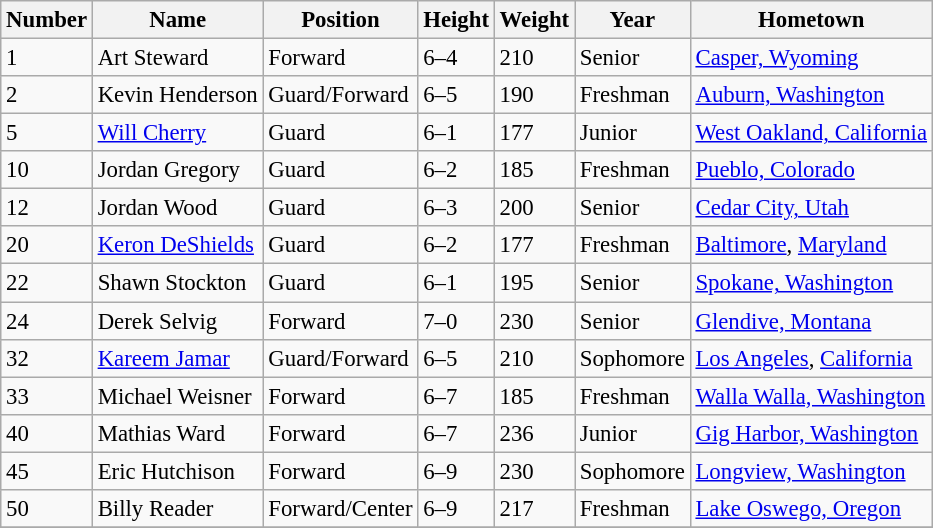<table class="wikitable" style="font-size: 95%;">
<tr>
<th>Number</th>
<th>Name</th>
<th>Position</th>
<th>Height</th>
<th>Weight</th>
<th>Year</th>
<th>Hometown</th>
</tr>
<tr>
<td>1</td>
<td>Art Steward</td>
<td>Forward</td>
<td>6–4</td>
<td>210</td>
<td>Senior</td>
<td><a href='#'>Casper, Wyoming</a></td>
</tr>
<tr>
<td>2</td>
<td>Kevin Henderson</td>
<td>Guard/Forward</td>
<td>6–5</td>
<td>190</td>
<td>Freshman</td>
<td><a href='#'>Auburn, Washington</a></td>
</tr>
<tr>
<td>5</td>
<td><a href='#'>Will Cherry</a></td>
<td>Guard</td>
<td>6–1</td>
<td>177</td>
<td>Junior</td>
<td><a href='#'>West Oakland, California</a></td>
</tr>
<tr>
<td>10</td>
<td>Jordan Gregory</td>
<td>Guard</td>
<td>6–2</td>
<td>185</td>
<td>Freshman</td>
<td><a href='#'>Pueblo, Colorado</a></td>
</tr>
<tr>
<td>12</td>
<td>Jordan Wood</td>
<td>Guard</td>
<td>6–3</td>
<td>200</td>
<td>Senior</td>
<td><a href='#'>Cedar City, Utah</a></td>
</tr>
<tr>
<td>20</td>
<td><a href='#'>Keron DeShields</a></td>
<td>Guard</td>
<td>6–2</td>
<td>177</td>
<td>Freshman</td>
<td><a href='#'>Baltimore</a>, <a href='#'>Maryland</a></td>
</tr>
<tr>
<td>22</td>
<td>Shawn Stockton</td>
<td>Guard</td>
<td>6–1</td>
<td>195</td>
<td>Senior</td>
<td><a href='#'>Spokane, Washington</a></td>
</tr>
<tr>
<td>24</td>
<td>Derek Selvig</td>
<td>Forward</td>
<td>7–0</td>
<td>230</td>
<td>Senior</td>
<td><a href='#'>Glendive, Montana</a></td>
</tr>
<tr>
<td>32</td>
<td><a href='#'>Kareem Jamar</a></td>
<td>Guard/Forward</td>
<td>6–5</td>
<td>210</td>
<td>Sophomore</td>
<td><a href='#'>Los Angeles</a>, <a href='#'>California</a></td>
</tr>
<tr>
<td>33</td>
<td>Michael Weisner</td>
<td>Forward</td>
<td>6–7</td>
<td>185</td>
<td>Freshman</td>
<td><a href='#'>Walla Walla, Washington</a></td>
</tr>
<tr>
<td>40</td>
<td>Mathias Ward</td>
<td>Forward</td>
<td>6–7</td>
<td>236</td>
<td>Junior</td>
<td><a href='#'>Gig Harbor, Washington</a></td>
</tr>
<tr>
<td>45</td>
<td>Eric Hutchison</td>
<td>Forward</td>
<td>6–9</td>
<td>230</td>
<td>Sophomore</td>
<td><a href='#'>Longview, Washington</a></td>
</tr>
<tr>
<td>50</td>
<td>Billy Reader</td>
<td>Forward/Center</td>
<td>6–9</td>
<td>217</td>
<td>Freshman</td>
<td><a href='#'>Lake Oswego, Oregon</a></td>
</tr>
<tr>
</tr>
</table>
